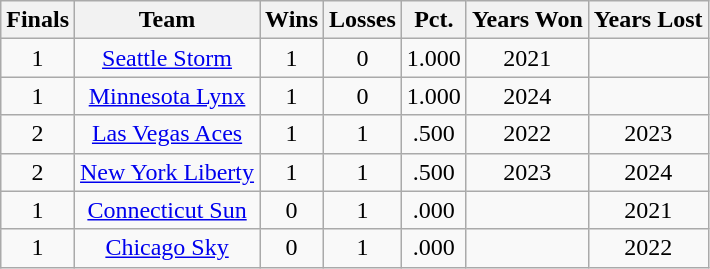<table class="wikitable sortable" style="text-align: center;">
<tr>
<th>Finals</th>
<th>Team</th>
<th>Wins</th>
<th>Losses</th>
<th>Pct.</th>
<th class="unsortable">Years Won</th>
<th class="unsortable">Years Lost</th>
</tr>
<tr>
<td>1</td>
<td><a href='#'>Seattle Storm</a></td>
<td>1</td>
<td>0</td>
<td>1.000</td>
<td>2021</td>
<td></td>
</tr>
<tr>
<td>1</td>
<td><a href='#'>Minnesota Lynx</a></td>
<td>1</td>
<td>0</td>
<td>1.000</td>
<td>2024</td>
<td></td>
</tr>
<tr>
<td>2</td>
<td><a href='#'>Las Vegas Aces</a></td>
<td>1</td>
<td>1</td>
<td>.500</td>
<td>2022</td>
<td>2023</td>
</tr>
<tr>
<td>2</td>
<td><a href='#'>New York Liberty</a></td>
<td>1</td>
<td>1</td>
<td>.500</td>
<td>2023</td>
<td>2024</td>
</tr>
<tr>
<td>1</td>
<td><a href='#'>Connecticut Sun</a></td>
<td>0</td>
<td>1</td>
<td>.000</td>
<td></td>
<td>2021</td>
</tr>
<tr>
<td>1</td>
<td><a href='#'>Chicago Sky</a></td>
<td>0</td>
<td>1</td>
<td>.000</td>
<td></td>
<td>2022</td>
</tr>
</table>
